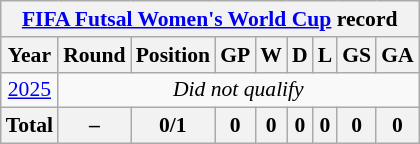<table class="wikitable" style="text-align: center;font-size:90%;">
<tr>
<th colspan=9><a href='#'>FIFA Futsal Women's World Cup</a> record</th>
</tr>
<tr>
<th>Year</th>
<th>Round</th>
<th>Position</th>
<th>GP</th>
<th>W</th>
<th>D</th>
<th>L</th>
<th>GS</th>
<th>GA</th>
</tr>
<tr>
<td> <a href='#'>2025</a></td>
<td colspan=8><em>Did not qualify</em></td>
</tr>
<tr>
<th><strong>Total</strong></th>
<th>–</th>
<th><strong>0/1</strong></th>
<th><strong>0</strong></th>
<th><strong>0</strong></th>
<th><strong>0</strong></th>
<th><strong>0</strong></th>
<th><strong>0</strong></th>
<th><strong>0</strong></th>
</tr>
</table>
